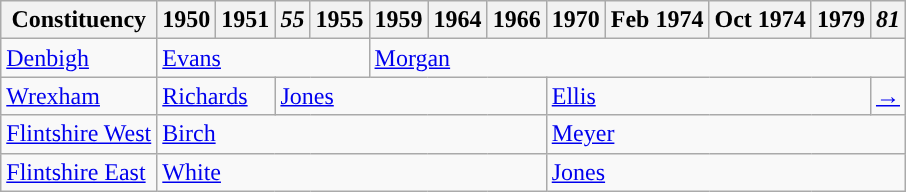<table class="wikitable">
<tr>
<th>Constituency</th>
<th>1950</th>
<th>1951</th>
<th><em>55</em></th>
<th>1955</th>
<th>1959</th>
<th>1964</th>
<th>1966</th>
<th>1970</th>
<th>Feb 1974</th>
<th>Oct 1974</th>
<th>1979</th>
<th><em>81</em></th>
</tr>
<tr>
<td><a href='#'>Denbigh</a></td>
<td colspan="4"><a href='#'>Evans</a></td>
<td colspan="8"><a href='#'>Morgan</a></td>
</tr>
<tr>
<td><a href='#'>Wrexham</a></td>
<td colspan="2"><a href='#'>Richards</a></td>
<td colspan="5"><a href='#'>Jones</a></td>
<td colspan="4"><a href='#'>Ellis</a></td>
<td><a href='#'>→</a></td>
</tr>
<tr>
<td><a href='#'>Flintshire West</a></td>
<td colspan="7"><a href='#'>Birch</a></td>
<td colspan="5"><a href='#'>Meyer</a></td>
</tr>
<tr>
<td><a href='#'>Flintshire East</a></td>
<td colspan="7"><a href='#'>White</a></td>
<td colspan="5"><a href='#'>Jones</a></td>
</tr>
</table>
